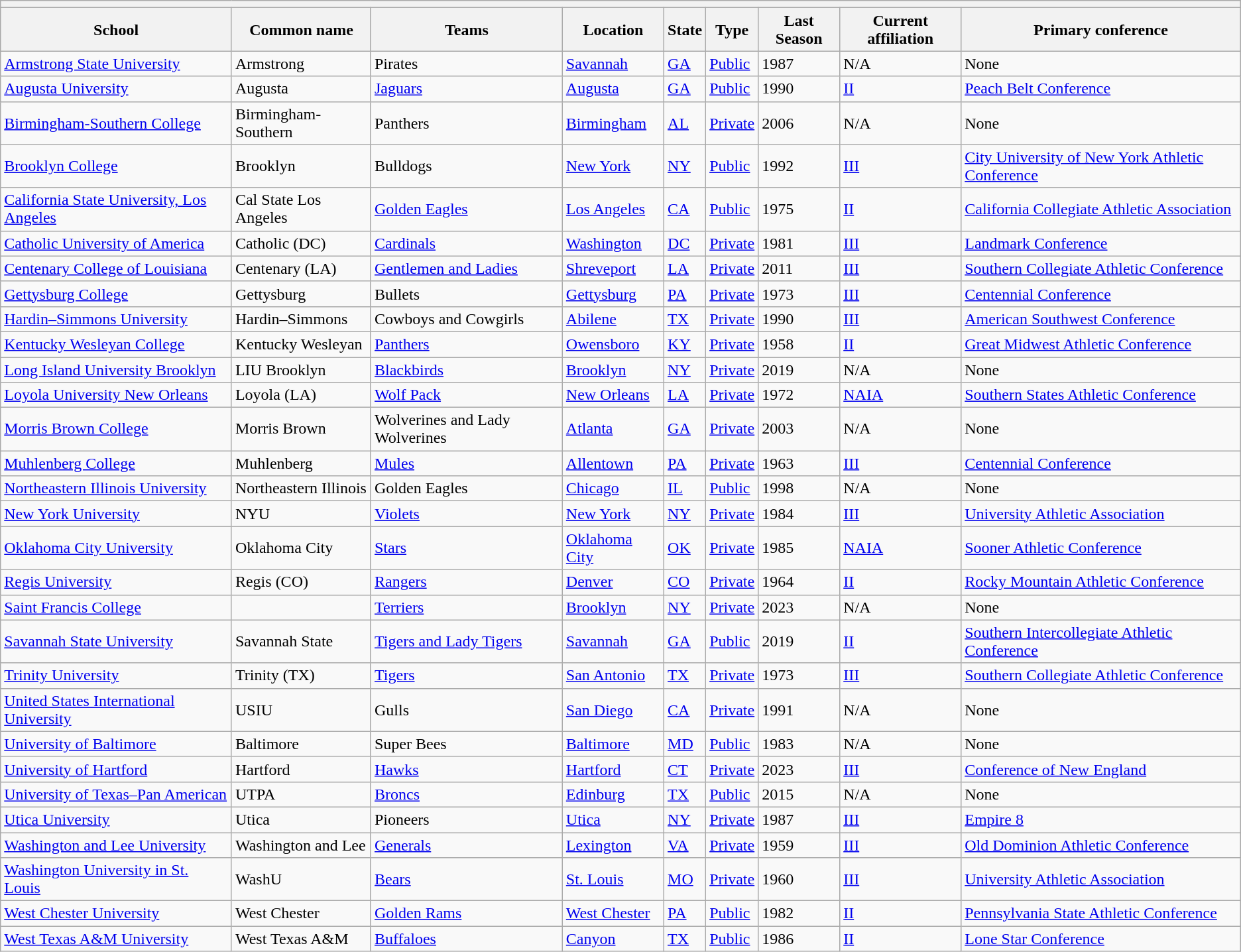<table class="wikitable sortable mw-collapsible">
<tr>
<th colspan="9"></th>
</tr>
<tr>
<th>School</th>
<th>Common name</th>
<th>Teams</th>
<th>Location</th>
<th>State</th>
<th>Type</th>
<th>Last Season</th>
<th>Current affiliation</th>
<th>Primary conference</th>
</tr>
<tr>
<td><a href='#'>Armstrong State University</a></td>
<td>Armstrong</td>
<td>Pirates</td>
<td><a href='#'>Savannah</a></td>
<td><a href='#'>GA</a></td>
<td><a href='#'>Public</a></td>
<td>1987</td>
<td>N/A</td>
<td>None</td>
</tr>
<tr>
<td><a href='#'>Augusta University</a></td>
<td>Augusta</td>
<td><a href='#'>Jaguars</a></td>
<td><a href='#'>Augusta</a></td>
<td><a href='#'>GA</a></td>
<td><a href='#'>Public</a></td>
<td>1990</td>
<td><a href='#'>II</a></td>
<td><a href='#'>Peach Belt Conference</a></td>
</tr>
<tr>
<td><a href='#'>Birmingham-Southern College</a></td>
<td>Birmingham-Southern</td>
<td>Panthers</td>
<td><a href='#'>Birmingham</a></td>
<td><a href='#'>AL</a></td>
<td><a href='#'>Private</a></td>
<td>2006</td>
<td>N/A</td>
<td>None</td>
</tr>
<tr>
<td><a href='#'>Brooklyn College</a></td>
<td>Brooklyn</td>
<td>Bulldogs</td>
<td><a href='#'>New York</a></td>
<td><a href='#'>NY</a></td>
<td><a href='#'>Public</a></td>
<td>1992</td>
<td><a href='#'>III</a></td>
<td><a href='#'>City University of New York Athletic Conference</a></td>
</tr>
<tr>
<td><a href='#'>California State University, Los Angeles</a></td>
<td>Cal State Los Angeles</td>
<td><a href='#'>Golden Eagles</a></td>
<td><a href='#'>Los Angeles</a></td>
<td><a href='#'>CA</a></td>
<td><a href='#'>Public</a></td>
<td>1975</td>
<td><a href='#'>II</a></td>
<td><a href='#'>California Collegiate Athletic Association</a></td>
</tr>
<tr>
<td><a href='#'>Catholic University of America</a></td>
<td>Catholic (DC)</td>
<td><a href='#'>Cardinals</a></td>
<td><a href='#'>Washington</a></td>
<td><a href='#'>DC</a></td>
<td><a href='#'>Private</a></td>
<td>1981</td>
<td><a href='#'>III</a></td>
<td><a href='#'>Landmark Conference</a></td>
</tr>
<tr>
<td><a href='#'>Centenary College of Louisiana</a></td>
<td>Centenary (LA)</td>
<td><a href='#'>Gentlemen and Ladies</a></td>
<td><a href='#'>Shreveport</a></td>
<td><a href='#'>LA</a></td>
<td><a href='#'>Private</a></td>
<td>2011</td>
<td><a href='#'>III</a></td>
<td><a href='#'>Southern Collegiate Athletic Conference</a></td>
</tr>
<tr>
<td><a href='#'>Gettysburg College</a></td>
<td>Gettysburg</td>
<td>Bullets</td>
<td><a href='#'>Gettysburg</a></td>
<td><a href='#'>PA</a></td>
<td><a href='#'>Private</a></td>
<td>1973</td>
<td><a href='#'>III</a></td>
<td><a href='#'>Centennial Conference</a></td>
</tr>
<tr>
<td><a href='#'>Hardin–Simmons University</a></td>
<td>Hardin–Simmons</td>
<td>Cowboys and Cowgirls</td>
<td><a href='#'>Abilene</a></td>
<td><a href='#'>TX</a></td>
<td><a href='#'>Private</a></td>
<td>1990</td>
<td><a href='#'>III</a></td>
<td><a href='#'>American Southwest Conference</a></td>
</tr>
<tr>
<td><a href='#'>Kentucky Wesleyan College</a></td>
<td>Kentucky Wesleyan</td>
<td><a href='#'>Panthers</a></td>
<td><a href='#'>Owensboro</a></td>
<td><a href='#'>KY</a></td>
<td><a href='#'>Private</a></td>
<td>1958</td>
<td><a href='#'>II</a></td>
<td><a href='#'>Great Midwest Athletic Conference</a></td>
</tr>
<tr>
<td><a href='#'>Long Island University Brooklyn</a></td>
<td>LIU Brooklyn</td>
<td><a href='#'>Blackbirds</a></td>
<td><a href='#'>Brooklyn</a></td>
<td><a href='#'>NY</a></td>
<td><a href='#'>Private</a></td>
<td>2019</td>
<td>N/A</td>
<td>None</td>
</tr>
<tr>
<td><a href='#'>Loyola University New Orleans</a></td>
<td>Loyola (LA)</td>
<td><a href='#'>Wolf Pack</a></td>
<td><a href='#'>New Orleans</a></td>
<td><a href='#'>LA</a></td>
<td><a href='#'>Private</a></td>
<td>1972</td>
<td><a href='#'>NAIA</a></td>
<td><a href='#'>Southern States Athletic Conference</a></td>
</tr>
<tr>
<td><a href='#'>Morris Brown College</a></td>
<td>Morris Brown</td>
<td>Wolverines and Lady Wolverines</td>
<td><a href='#'>Atlanta</a></td>
<td><a href='#'>GA</a></td>
<td><a href='#'>Private</a></td>
<td>2003</td>
<td>N/A</td>
<td>None</td>
</tr>
<tr>
<td><a href='#'>Muhlenberg College</a></td>
<td>Muhlenberg</td>
<td><a href='#'>Mules</a></td>
<td><a href='#'>Allentown</a></td>
<td><a href='#'>PA</a></td>
<td><a href='#'>Private</a></td>
<td>1963</td>
<td><a href='#'>III</a></td>
<td><a href='#'>Centennial Conference</a></td>
</tr>
<tr>
<td><a href='#'>Northeastern Illinois University</a></td>
<td>Northeastern Illinois</td>
<td>Golden Eagles</td>
<td><a href='#'>Chicago</a></td>
<td><a href='#'>IL</a></td>
<td><a href='#'>Public</a></td>
<td>1998</td>
<td>N/A</td>
<td>None</td>
</tr>
<tr>
<td><a href='#'>New York University</a></td>
<td>NYU</td>
<td><a href='#'>Violets</a></td>
<td><a href='#'>New York</a></td>
<td><a href='#'>NY</a></td>
<td><a href='#'>Private</a></td>
<td>1984</td>
<td><a href='#'>III</a></td>
<td><a href='#'>University Athletic Association</a></td>
</tr>
<tr>
<td><a href='#'>Oklahoma City University</a></td>
<td>Oklahoma City</td>
<td><a href='#'>Stars</a></td>
<td><a href='#'>Oklahoma City</a></td>
<td><a href='#'>OK</a></td>
<td><a href='#'>Private</a></td>
<td>1985</td>
<td><a href='#'>NAIA</a></td>
<td><a href='#'>Sooner Athletic Conference</a></td>
</tr>
<tr>
<td><a href='#'>Regis University</a></td>
<td>Regis (CO)</td>
<td><a href='#'>Rangers</a></td>
<td><a href='#'>Denver</a></td>
<td><a href='#'>CO</a></td>
<td><a href='#'>Private</a></td>
<td>1964</td>
<td><a href='#'>II</a></td>
<td><a href='#'>Rocky Mountain Athletic Conference</a></td>
</tr>
<tr>
<td><a href='#'>Saint Francis College</a></td>
<td></td>
<td><a href='#'>Terriers</a></td>
<td><a href='#'>Brooklyn</a></td>
<td><a href='#'>NY</a></td>
<td><a href='#'>Private</a></td>
<td>2023</td>
<td>N/A</td>
<td>None</td>
</tr>
<tr>
<td><a href='#'>Savannah State University</a></td>
<td>Savannah State</td>
<td><a href='#'>Tigers and Lady Tigers</a></td>
<td><a href='#'>Savannah</a></td>
<td><a href='#'>GA</a></td>
<td><a href='#'>Public</a></td>
<td>2019</td>
<td><a href='#'>II</a></td>
<td><a href='#'>Southern Intercollegiate Athletic Conference</a></td>
</tr>
<tr>
<td><a href='#'>Trinity University</a></td>
<td>Trinity (TX)</td>
<td><a href='#'>Tigers</a></td>
<td><a href='#'>San Antonio</a></td>
<td><a href='#'>TX</a></td>
<td><a href='#'>Private</a></td>
<td>1973</td>
<td><a href='#'>III</a></td>
<td><a href='#'>Southern Collegiate Athletic Conference</a></td>
</tr>
<tr>
<td><a href='#'>United States International University</a></td>
<td>USIU</td>
<td>Gulls</td>
<td><a href='#'>San Diego</a></td>
<td><a href='#'>CA</a></td>
<td><a href='#'>Private</a></td>
<td>1991</td>
<td>N/A</td>
<td>None</td>
</tr>
<tr>
<td><a href='#'>University of Baltimore</a></td>
<td>Baltimore</td>
<td>Super Bees</td>
<td><a href='#'>Baltimore</a></td>
<td><a href='#'>MD</a></td>
<td><a href='#'>Public</a></td>
<td>1983</td>
<td>N/A</td>
<td>None</td>
</tr>
<tr>
<td><a href='#'>University of Hartford</a></td>
<td>Hartford</td>
<td><a href='#'>Hawks</a></td>
<td><a href='#'>Hartford</a></td>
<td><a href='#'>CT</a></td>
<td><a href='#'>Private</a></td>
<td>2023</td>
<td><a href='#'>III</a></td>
<td><a href='#'>Conference of New England</a></td>
</tr>
<tr>
<td><a href='#'>University of Texas–Pan American</a></td>
<td>UTPA</td>
<td><a href='#'>Broncs</a></td>
<td><a href='#'>Edinburg</a></td>
<td><a href='#'>TX</a></td>
<td><a href='#'>Public</a></td>
<td>2015</td>
<td>N/A</td>
<td>None</td>
</tr>
<tr>
<td><a href='#'>Utica University</a></td>
<td>Utica</td>
<td>Pioneers</td>
<td><a href='#'>Utica</a></td>
<td><a href='#'>NY</a></td>
<td><a href='#'>Private</a></td>
<td>1987</td>
<td><a href='#'>III</a></td>
<td><a href='#'>Empire 8</a></td>
</tr>
<tr>
<td><a href='#'>Washington and Lee University</a></td>
<td>Washington and Lee</td>
<td><a href='#'>Generals</a></td>
<td><a href='#'>Lexington</a></td>
<td><a href='#'>VA</a></td>
<td><a href='#'>Private</a></td>
<td>1959</td>
<td><a href='#'>III</a></td>
<td><a href='#'>Old Dominion Athletic Conference</a></td>
</tr>
<tr>
<td><a href='#'>Washington University in St. Louis</a></td>
<td>WashU</td>
<td><a href='#'>Bears</a></td>
<td><a href='#'>St. Louis</a></td>
<td><a href='#'>MO</a></td>
<td><a href='#'>Private</a></td>
<td>1960</td>
<td><a href='#'>III</a></td>
<td><a href='#'>University Athletic Association</a></td>
</tr>
<tr>
<td><a href='#'>West Chester University</a></td>
<td>West Chester</td>
<td><a href='#'>Golden Rams</a></td>
<td><a href='#'>West Chester</a></td>
<td><a href='#'>PA</a></td>
<td><a href='#'>Public</a></td>
<td>1982</td>
<td><a href='#'>II</a></td>
<td><a href='#'>Pennsylvania State Athletic Conference</a></td>
</tr>
<tr>
<td><a href='#'>West Texas A&M University</a></td>
<td>West Texas A&M</td>
<td><a href='#'>Buffaloes</a></td>
<td><a href='#'>Canyon</a></td>
<td><a href='#'>TX</a></td>
<td><a href='#'>Public</a></td>
<td>1986</td>
<td><a href='#'>II</a></td>
<td><a href='#'>Lone Star Conference</a></td>
</tr>
</table>
